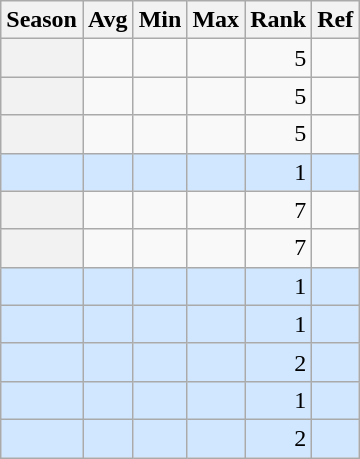<table class="wikitable plainrowheaders sortable">
<tr>
<th scope=col>Season</th>
<th scope=col>Avg</th>
<th scope=col>Min</th>
<th scope=col>Max</th>
<th scope=col>Rank</th>
<th scope=col class="unsortable">Ref</th>
</tr>
<tr>
<th scope=row align=right></th>
<td stalign=right></td>
<td align=right></td>
<td align=right></td>
<td align=right>5</td>
<td align=center></td>
</tr>
<tr>
<th scope=row align=right></th>
<td align=right></td>
<td align=right></td>
<td align=right></td>
<td align=right>5</td>
<td align=center></td>
</tr>
<tr>
<th scope=row align=right></th>
<td align=right></td>
<td align=right></td>
<td align=right></td>
<td align=right>5</td>
<td align=center></td>
</tr>
<tr style="background-color: #D0E7FF">
<th scope=row style="background-color: #D0E7FF" align=right></th>
<td align=right></td>
<td align=right></td>
<td align=right></td>
<td align=right>1</td>
<td align=center></td>
</tr>
<tr>
<th scope=row align=right></th>
<td align=right></td>
<td align=right></td>
<td align=right></td>
<td align=right>7</td>
<td align=center></td>
</tr>
<tr>
<th scope=row align=right></th>
<td align=right></td>
<td align=right></td>
<td align=right></td>
<td align=right>7</td>
<td align=center></td>
</tr>
<tr style="background-color: #D0E7FF">
<th scope=row style="background-color: #D0E7FF" align=right></th>
<td align=right></td>
<td align=right></td>
<td align=right></td>
<td align=right>1</td>
<td align=center></td>
</tr>
<tr style="background-color: #D0E7FF">
<th scope=row style="background-color: #D0E7FF" align=right></th>
<td align=right></td>
<td align=right></td>
<td align=right></td>
<td align=right>1</td>
<td align=center></td>
</tr>
<tr style="background-color: #D0E7FF">
<th scope=row style="background-color: #D0E7FF" align=right></th>
<td align=right></td>
<td align=right></td>
<td align=right></td>
<td align=right>2</td>
<td align=center></td>
</tr>
<tr style="background-color: #D0E7FF">
<th scope=row style="background-color: #D0E7FF" align=right></th>
<td align=right></td>
<td align=right></td>
<td align=right></td>
<td align=right>1</td>
<td align=center></td>
</tr>
<tr style="background-color: #D0E7FF">
<th scope=row style="background-color: #D0E7FF" align=right></th>
<td align=right></td>
<td align=right></td>
<td align=right></td>
<td align=right>2</td>
<td align=center></td>
</tr>
</table>
